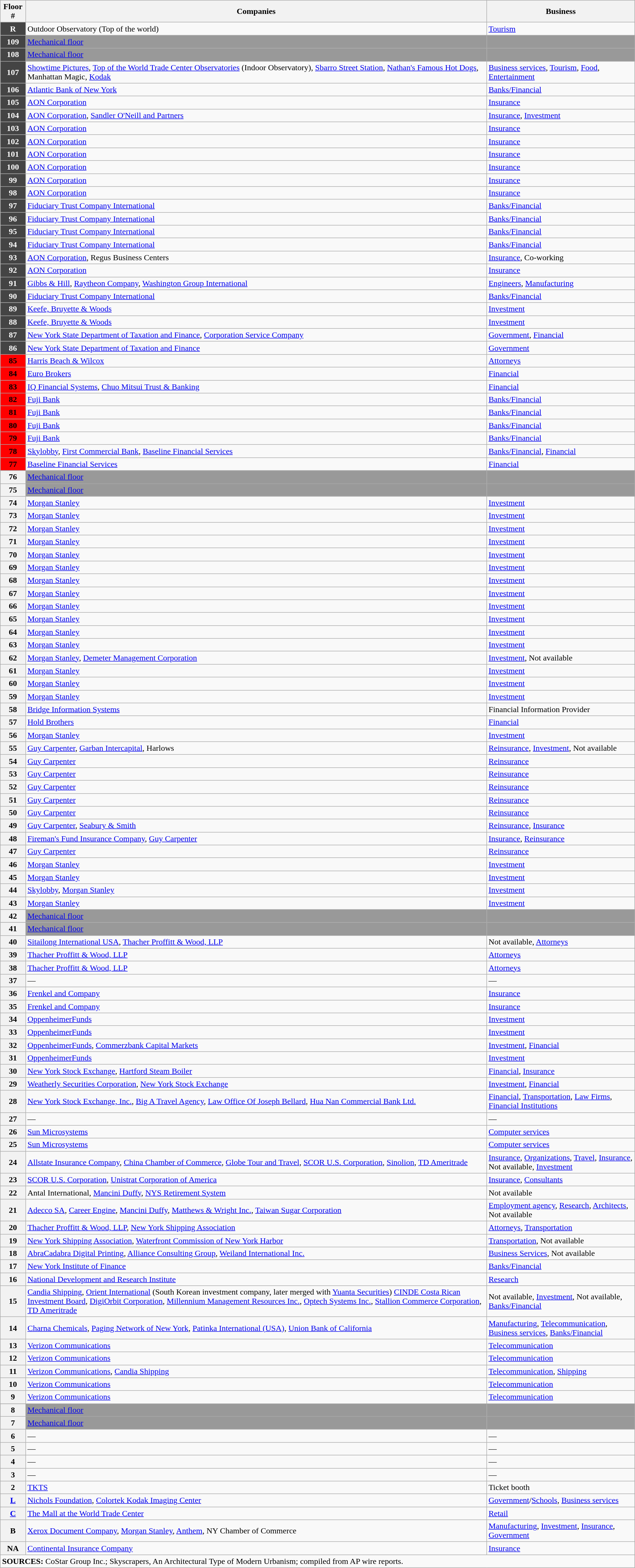<table class="wikitable">
<tr>
<th>Floor #</th>
<th>Companies</th>
<th>Business</th>
</tr>
<tr>
<th style="background-color:#444444; color:white">R</th>
<td>Outdoor Observatory (Top of the world)</td>
<td><a href='#'>Tourism</a></td>
</tr>
<tr>
</tr>
<tr style="background-color:#999999">
<th style="background-color:#444444; color:white">109</th>
<td><a href='#'>Mechanical floor</a></td>
<td></td>
</tr>
<tr style="background-color:#999999">
<th style="background-color:#444444; color:white">108</th>
<td><a href='#'>Mechanical floor</a></td>
<td></td>
</tr>
<tr>
<th style="background-color:#444444; color:white">107</th>
<td><a href='#'>Showtime Pictures</a>, <a href='#'>Top of the World Trade Center Observatories</a> (Indoor Observatory), <a href='#'>Sbarro Street Station</a>, <a href='#'>Nathan's Famous Hot Dogs</a>, Manhattan Magic, <a href='#'>Kodak</a></td>
<td><a href='#'>Business services</a>, <a href='#'>Tourism</a>, <a href='#'>Food</a>, <a href='#'>Entertainment</a></td>
</tr>
<tr>
<th style="background-color:#444444; color:white">106</th>
<td><a href='#'>Atlantic Bank of New York</a></td>
<td><a href='#'>Banks/Financial</a></td>
</tr>
<tr>
<th style="background-color:#444444; color:white">105</th>
<td><a href='#'>AON Corporation</a></td>
<td><a href='#'>Insurance</a></td>
</tr>
<tr>
<th style="background-color:#444444; color:white">104</th>
<td><a href='#'>AON Corporation</a>, <a href='#'>Sandler O'Neill and Partners</a></td>
<td><a href='#'>Insurance</a>, <a href='#'>Investment</a></td>
</tr>
<tr>
<th style="background-color:#444444; color:white">103</th>
<td><a href='#'>AON Corporation</a></td>
<td><a href='#'>Insurance</a></td>
</tr>
<tr>
<th style="background-color:#444444; color:white">102</th>
<td><a href='#'>AON Corporation</a></td>
<td><a href='#'>Insurance</a></td>
</tr>
<tr>
<th style="background-color:#444444; color:white">101</th>
<td><a href='#'>AON Corporation</a></td>
<td><a href='#'>Insurance</a></td>
</tr>
<tr>
<th style="background-color:#444444; color:white">100</th>
<td><a href='#'>AON Corporation</a></td>
<td><a href='#'>Insurance</a></td>
</tr>
<tr>
<th style="background-color:#444444; color:white">99</th>
<td><a href='#'>AON Corporation</a></td>
<td><a href='#'>Insurance</a></td>
</tr>
<tr>
<th style="background-color:#444444; color:white">98</th>
<td><a href='#'>AON Corporation</a></td>
<td><a href='#'>Insurance</a></td>
</tr>
<tr>
<th style="background-color:#444444; color:white">97</th>
<td><a href='#'>Fiduciary Trust Company International</a></td>
<td><a href='#'>Banks/Financial</a></td>
</tr>
<tr>
<th style="background-color:#444444; color:white">96</th>
<td><a href='#'>Fiduciary Trust Company International</a></td>
<td><a href='#'>Banks/Financial</a></td>
</tr>
<tr>
<th style="background-color:#444444; color:white">95</th>
<td><a href='#'>Fiduciary Trust Company International</a></td>
<td><a href='#'>Banks/Financial</a></td>
</tr>
<tr>
<th style="background-color:#444444; color:white">94</th>
<td><a href='#'>Fiduciary Trust Company International</a></td>
<td><a href='#'>Banks/Financial</a></td>
</tr>
<tr>
<th style="background-color:#444444; color:white">93</th>
<td><a href='#'>AON Corporation</a>, Regus Business Centers</td>
<td><a href='#'>Insurance</a>, Co-working</td>
</tr>
<tr>
<th style="background-color:#444444; color:white">92</th>
<td><a href='#'>AON Corporation</a></td>
<td><a href='#'>Insurance</a></td>
</tr>
<tr>
<th style="background-color:#444444; color:white">91</th>
<td><a href='#'>Gibbs & Hill</a>, <a href='#'>Raytheon Company</a>, <a href='#'>Washington Group International</a></td>
<td><a href='#'>Engineers</a>, <a href='#'>Manufacturing</a></td>
</tr>
<tr>
<th style="background-color:#444444; color:white">90</th>
<td><a href='#'>Fiduciary Trust Company International</a></td>
<td><a href='#'>Banks/Financial</a></td>
</tr>
<tr>
<th style="background-color:#444444; color:white">89</th>
<td><a href='#'>Keefe, Bruyette & Woods</a></td>
<td><a href='#'>Investment</a></td>
</tr>
<tr>
<th style="background-color:#444444; color:white">88</th>
<td><a href='#'>Keefe, Bruyette & Woods</a></td>
<td><a href='#'>Investment</a></td>
</tr>
<tr>
<th style="background-color:#444444; color:white">87</th>
<td><a href='#'>New York State Department of Taxation and Finance</a>, <a href='#'>Corporation Service Company</a></td>
<td><a href='#'>Government</a>, <a href='#'>Financial</a></td>
</tr>
<tr>
<th style="background-color:#444444; color:white">86</th>
<td><a href='#'>New York State Department of Taxation and Finance</a></td>
<td><a href='#'>Government</a></td>
</tr>
<tr>
<th style="background-color:red">85</th>
<td><a href='#'>Harris Beach & Wilcox</a></td>
<td><a href='#'>Attorneys</a></td>
</tr>
<tr>
<th style="background-color:red">84</th>
<td><a href='#'>Euro Brokers</a></td>
<td><a href='#'>Financial</a></td>
</tr>
<tr>
<th style="background-color:red">83</th>
<td><a href='#'>IQ Financial Systems</a>, <a href='#'>Chuo Mitsui Trust & Banking</a></td>
<td><a href='#'>Financial</a></td>
</tr>
<tr>
<th style="background-color:red">82</th>
<td><a href='#'>Fuji Bank</a></td>
<td><a href='#'>Banks/Financial</a></td>
</tr>
<tr>
<th style="background-color:red">81</th>
<td><a href='#'>Fuji Bank</a></td>
<td><a href='#'>Banks/Financial</a></td>
</tr>
<tr>
<th style="background-color:red">80</th>
<td><a href='#'>Fuji Bank</a></td>
<td><a href='#'>Banks/Financial</a></td>
</tr>
<tr>
<th style="background-color:red">79</th>
<td><a href='#'>Fuji Bank</a></td>
<td><a href='#'>Banks/Financial</a></td>
</tr>
<tr>
<th style="background-color:red">78</th>
<td><a href='#'>Skylobby</a>, <a href='#'>First Commercial Bank</a>, <a href='#'>Baseline Financial Services</a></td>
<td><a href='#'>Banks/Financial</a>, <a href='#'>Financial</a></td>
</tr>
<tr elevator transfer floor>
<th style="background-color:red">77</th>
<td><a href='#'>Baseline Financial Services</a></td>
<td><a href='#'>Financial</a></td>
</tr>
<tr>
</tr>
<tr style="background-color:#999999">
<th>76</th>
<td><a href='#'>Mechanical floor</a></td>
<td></td>
</tr>
<tr style="background-color:#999999">
<th>75</th>
<td><a href='#'>Mechanical floor</a></td>
<td></td>
</tr>
<tr>
<th>74</th>
<td><a href='#'>Morgan Stanley</a></td>
<td><a href='#'>Investment</a></td>
</tr>
<tr>
<th>73</th>
<td><a href='#'>Morgan Stanley</a></td>
<td><a href='#'>Investment</a></td>
</tr>
<tr>
<th>72</th>
<td><a href='#'>Morgan Stanley</a></td>
<td><a href='#'>Investment</a></td>
</tr>
<tr>
<th>71</th>
<td><a href='#'>Morgan Stanley</a></td>
<td><a href='#'>Investment</a></td>
</tr>
<tr>
<th>70</th>
<td><a href='#'>Morgan Stanley</a></td>
<td><a href='#'>Investment</a></td>
</tr>
<tr>
<th>69</th>
<td><a href='#'>Morgan Stanley</a></td>
<td><a href='#'>Investment</a></td>
</tr>
<tr>
<th>68</th>
<td><a href='#'>Morgan Stanley</a></td>
<td><a href='#'>Investment</a></td>
</tr>
<tr>
<th>67</th>
<td><a href='#'>Morgan Stanley</a></td>
<td><a href='#'>Investment</a></td>
</tr>
<tr>
<th>66</th>
<td><a href='#'>Morgan Stanley</a></td>
<td><a href='#'>Investment</a></td>
</tr>
<tr>
<th>65</th>
<td><a href='#'>Morgan Stanley</a></td>
<td><a href='#'>Investment</a></td>
</tr>
<tr>
<th>64</th>
<td><a href='#'>Morgan Stanley</a></td>
<td><a href='#'>Investment</a></td>
</tr>
<tr>
<th>63</th>
<td><a href='#'>Morgan Stanley</a></td>
<td><a href='#'>Investment</a></td>
</tr>
<tr>
<th>62</th>
<td><a href='#'>Morgan Stanley</a>, <a href='#'>Demeter Management Corporation</a></td>
<td><a href='#'>Investment</a>, Not available</td>
</tr>
<tr>
<th>61</th>
<td><a href='#'>Morgan Stanley</a></td>
<td><a href='#'>Investment</a></td>
</tr>
<tr>
<th>60</th>
<td><a href='#'>Morgan Stanley</a></td>
<td><a href='#'>Investment</a></td>
</tr>
<tr>
<th>59</th>
<td><a href='#'>Morgan Stanley</a></td>
<td><a href='#'>Investment</a></td>
</tr>
<tr>
<th>58</th>
<td><a href='#'>Bridge Information Systems</a></td>
<td>Financial Information Provider</td>
</tr>
<tr>
<th>57</th>
<td><a href='#'>Hold Brothers</a></td>
<td><a href='#'>Financial</a></td>
</tr>
<tr>
<th>56</th>
<td><a href='#'>Morgan Stanley</a></td>
<td><a href='#'>Investment</a></td>
</tr>
<tr>
<th>55</th>
<td><a href='#'>Guy Carpenter</a>, <a href='#'>Garban Intercapital</a>, Harlows</td>
<td><a href='#'>Reinsurance</a>, <a href='#'>Investment</a>, Not available</td>
</tr>
<tr>
<th>54</th>
<td><a href='#'>Guy Carpenter</a></td>
<td><a href='#'>Reinsurance</a></td>
</tr>
<tr>
<th>53</th>
<td><a href='#'>Guy Carpenter</a></td>
<td><a href='#'>Reinsurance</a></td>
</tr>
<tr>
<th>52</th>
<td><a href='#'>Guy Carpenter</a></td>
<td><a href='#'>Reinsurance</a></td>
</tr>
<tr>
<th>51</th>
<td><a href='#'>Guy Carpenter</a></td>
<td><a href='#'>Reinsurance</a></td>
</tr>
<tr>
<th>50</th>
<td><a href='#'>Guy Carpenter</a></td>
<td><a href='#'>Reinsurance</a></td>
</tr>
<tr>
<th>49</th>
<td><a href='#'>Guy Carpenter</a>, <a href='#'>Seabury & Smith</a></td>
<td><a href='#'>Reinsurance</a>, <a href='#'>Insurance</a></td>
</tr>
<tr>
<th>48</th>
<td><a href='#'>Fireman's Fund Insurance Company</a>, <a href='#'>Guy Carpenter</a></td>
<td><a href='#'>Insurance</a>, <a href='#'>Reinsurance</a></td>
</tr>
<tr>
<th>47</th>
<td><a href='#'>Guy Carpenter</a></td>
<td><a href='#'>Reinsurance</a></td>
</tr>
<tr>
<th>46</th>
<td><a href='#'>Morgan Stanley</a></td>
<td><a href='#'>Investment</a></td>
</tr>
<tr>
<th>45</th>
<td><a href='#'>Morgan Stanley</a></td>
<td><a href='#'>Investment</a></td>
</tr>
<tr>
<th>44</th>
<td><a href='#'>Skylobby</a>, <a href='#'>Morgan Stanley</a></td>
<td><a href='#'>Investment</a></td>
</tr>
<tr>
<th>43</th>
<td><a href='#'>Morgan Stanley</a></td>
<td><a href='#'>Investment</a></td>
</tr>
<tr>
</tr>
<tr style="background-color:#999999">
<th>42</th>
<td><a href='#'>Mechanical floor</a></td>
<td></td>
</tr>
<tr style="background-color:#999999">
<th>41</th>
<td><a href='#'>Mechanical floor</a></td>
<td></td>
</tr>
<tr>
<th>40</th>
<td><a href='#'>Sitailong International USA</a>, <a href='#'>Thacher Proffitt & Wood, LLP</a></td>
<td>Not available, <a href='#'>Attorneys</a></td>
</tr>
<tr>
<th>39</th>
<td><a href='#'>Thacher Proffitt & Wood, LLP</a></td>
<td><a href='#'>Attorneys</a></td>
</tr>
<tr>
<th>38</th>
<td><a href='#'>Thacher Proffitt & Wood, LLP</a></td>
<td><a href='#'>Attorneys</a></td>
</tr>
<tr>
<th>37</th>
<td>—</td>
<td>—</td>
</tr>
<tr>
<th>36</th>
<td><a href='#'>Frenkel and Company</a></td>
<td><a href='#'>Insurance</a></td>
</tr>
<tr>
<th>35</th>
<td><a href='#'>Frenkel and Company</a></td>
<td><a href='#'>Insurance</a></td>
</tr>
<tr>
<th>34</th>
<td><a href='#'>OppenheimerFunds</a></td>
<td><a href='#'>Investment</a></td>
</tr>
<tr>
<th>33</th>
<td><a href='#'>OppenheimerFunds</a></td>
<td><a href='#'>Investment</a></td>
</tr>
<tr>
<th>32</th>
<td><a href='#'>OppenheimerFunds</a>, <a href='#'>Commerzbank Capital Markets</a></td>
<td><a href='#'>Investment</a>, <a href='#'>Financial</a></td>
</tr>
<tr>
<th>31</th>
<td><a href='#'>OppenheimerFunds</a></td>
<td><a href='#'>Investment</a></td>
</tr>
<tr>
<th>30</th>
<td><a href='#'>New York Stock Exchange</a>, <a href='#'>Hartford Steam Boiler</a></td>
<td><a href='#'>Financial</a>, <a href='#'>Insurance</a></td>
</tr>
<tr>
<th>29</th>
<td><a href='#'>Weatherly Securities Corporation</a>, <a href='#'>New York Stock Exchange</a></td>
<td><a href='#'>Investment</a>, <a href='#'>Financial</a></td>
</tr>
<tr>
<th>28</th>
<td><a href='#'>New York Stock Exchange, Inc.</a>, <a href='#'>Big A Travel Agency</a>, <a href='#'>Law Office Of Joseph Bellard</a>, <a href='#'>Hua Nan Commercial Bank Ltd.</a></td>
<td><a href='#'>Financial</a>, <a href='#'>Transportation</a>, <a href='#'>Law Firms</a>, <a href='#'>Financial Institutions</a></td>
</tr>
<tr>
<th>27</th>
<td>—</td>
<td>—</td>
</tr>
<tr>
<th>26</th>
<td><a href='#'>Sun Microsystems</a></td>
<td><a href='#'>Computer services</a></td>
</tr>
<tr>
<th>25</th>
<td><a href='#'>Sun Microsystems</a></td>
<td><a href='#'>Computer services</a></td>
</tr>
<tr>
<th>24</th>
<td><a href='#'>Allstate Insurance Company</a>, <a href='#'>China Chamber of Commerce</a>, <a href='#'>Globe Tour and Travel</a>, <a href='#'>SCOR U.S. Corporation</a>, <a href='#'>Sinolion</a>, <a href='#'>TD Ameritrade</a></td>
<td><a href='#'>Insurance</a>, <a href='#'>Organizations</a>, <a href='#'>Travel</a>, <a href='#'>Insurance</a>, Not available, <a href='#'>Investment</a></td>
</tr>
<tr>
<th>23</th>
<td><a href='#'>SCOR U.S. Corporation</a>, <a href='#'>Unistrat Corporation of America</a></td>
<td><a href='#'>Insurance</a>, <a href='#'>Consultants</a></td>
</tr>
<tr>
<th>22</th>
<td>Antal International, <a href='#'>Mancini Duffy</a>, <a href='#'>NYS Retirement System</a></td>
<td>Not available</td>
</tr>
<tr>
<th>21</th>
<td><a href='#'>Adecco SA</a>, <a href='#'>Career Engine</a>, <a href='#'>Mancini Duffy</a>, <a href='#'>Matthews & Wright Inc.</a>, <a href='#'>Taiwan Sugar Corporation</a></td>
<td><a href='#'>Employment agency</a>, <a href='#'>Research</a>, <a href='#'>Architects</a>, Not available</td>
</tr>
<tr>
<th>20</th>
<td><a href='#'>Thacher Proffitt & Wood, LLP</a>, <a href='#'>New York Shipping Association</a></td>
<td><a href='#'>Attorneys</a>, <a href='#'>Transportation</a></td>
</tr>
<tr>
<th>19</th>
<td><a href='#'>New York Shipping Association</a>, <a href='#'>Waterfront Commission of New York Harbor</a></td>
<td><a href='#'>Transportation</a>, Not available</td>
</tr>
<tr>
<th>18</th>
<td><a href='#'>AbraCadabra Digital Printing</a>, <a href='#'>Alliance Consulting Group</a>, <a href='#'>Weiland International Inc.</a></td>
<td><a href='#'>Business Services</a>, Not available</td>
</tr>
<tr>
<th>17</th>
<td><a href='#'>New York Institute of Finance</a></td>
<td><a href='#'>Banks/Financial</a></td>
</tr>
<tr>
<th>16</th>
<td><a href='#'>National Development and Research Institute</a></td>
<td><a href='#'>Research</a></td>
</tr>
<tr>
<th>15</th>
<td><a href='#'>Candia Shipping</a>, <a href='#'>Orient International</a> (South Korean investment company, later merged with <a href='#'>Yuanta Securities</a>) <a href='#'>CINDE Costa Rican Investment Board</a>, <a href='#'>DigiOrbit Corporation</a>, <a href='#'>Millennium Management Resources Inc.</a>, <a href='#'>Optech Systems Inc.</a>, <a href='#'>Stallion Commerce Corporation</a>, <a href='#'>TD Ameritrade</a></td>
<td>Not available, <a href='#'>Investment</a>, Not available, <a href='#'>Banks/Financial</a></td>
</tr>
<tr>
<th>14</th>
<td><a href='#'>Charna Chemicals</a>, <a href='#'>Paging Network of New York</a>, <a href='#'>Patinka International (USA)</a>, <a href='#'>Union Bank of California</a></td>
<td><a href='#'>Manufacturing</a>, <a href='#'>Telecommunication</a>, <a href='#'>Business services</a>, <a href='#'>Banks/Financial</a></td>
</tr>
<tr>
<th>13</th>
<td><a href='#'>Verizon Communications</a></td>
<td><a href='#'>Telecommunication</a></td>
</tr>
<tr>
<th>12</th>
<td><a href='#'>Verizon Communications</a></td>
<td><a href='#'>Telecommunication</a></td>
</tr>
<tr>
<th>11</th>
<td><a href='#'>Verizon Communications</a>, <a href='#'>Candia Shipping</a></td>
<td><a href='#'>Telecommunication</a>, <a href='#'>Shipping</a></td>
</tr>
<tr>
<th>10</th>
<td><a href='#'>Verizon Communications</a></td>
<td><a href='#'>Telecommunication</a></td>
</tr>
<tr>
<th>9</th>
<td><a href='#'>Verizon Communications</a></td>
<td><a href='#'>Telecommunication</a></td>
</tr>
<tr>
</tr>
<tr style="background-color:#999999">
<th>8</th>
<td><a href='#'>Mechanical floor</a></td>
<td></td>
</tr>
<tr style="background-color:#999999">
<th>7</th>
<td><a href='#'>Mechanical floor</a></td>
<td></td>
</tr>
<tr>
<th>6</th>
<td>—</td>
<td>—</td>
</tr>
<tr>
<th>5</th>
<td>—</td>
<td>—</td>
</tr>
<tr>
<th>4</th>
<td>—</td>
<td>—</td>
</tr>
<tr>
<th>3</th>
<td>—</td>
<td>—</td>
</tr>
<tr>
<th>2</th>
<td><a href='#'>TKTS</a></td>
<td>Ticket booth</td>
</tr>
<tr>
<th><a href='#'>L</a></th>
<td><a href='#'>Nichols Foundation</a>, <a href='#'>Colortek Kodak Imaging Center</a></td>
<td><a href='#'>Government</a>/<a href='#'>Schools</a>, <a href='#'>Business services</a></td>
</tr>
<tr>
<th><a href='#'>C</a></th>
<td><a href='#'>The Mall at the World Trade Center</a></td>
<td><a href='#'>Retail</a></td>
</tr>
<tr>
<th>B</th>
<td><a href='#'>Xerox Document Company</a>, <a href='#'>Morgan Stanley</a>, <a href='#'>Anthem</a>, NY Chamber of Commerce</td>
<td><a href='#'>Manufacturing</a>, <a href='#'>Investment</a>, <a href='#'>Insurance</a>, <a href='#'>Government</a></td>
</tr>
<tr>
<th>NA</th>
<td><a href='#'>Continental Insurance Company</a></td>
<td><a href='#'>Insurance</a></td>
</tr>
<tr>
<td colspan="3"><strong>SOURCES:</strong> CoStar Group Inc.; Skyscrapers, An Architectural Type of Modern Urbanism; compiled from AP wire reports.</td>
</tr>
</table>
